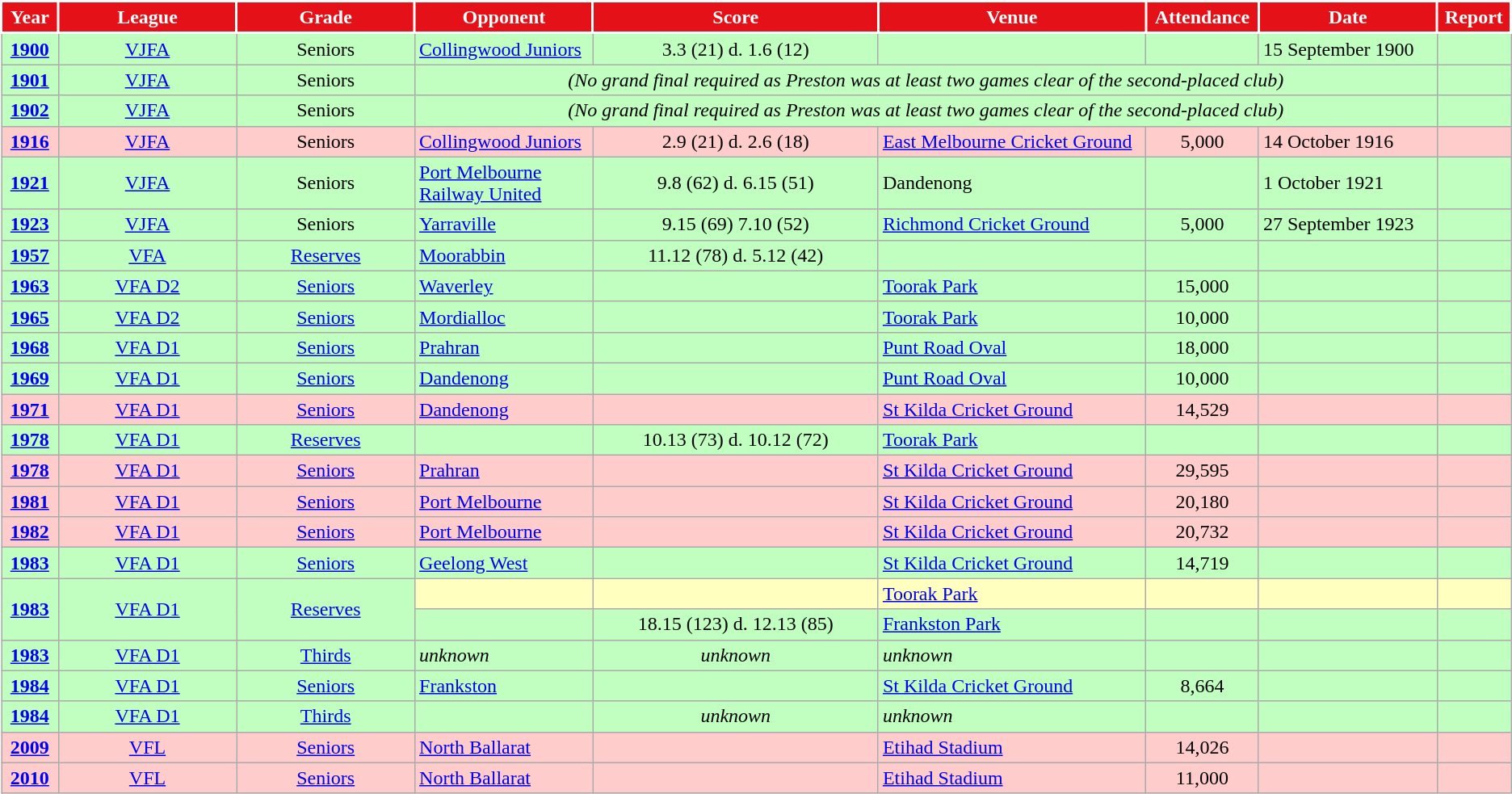<table class="wikitable" style="text-align:center; text-valign:center">
<tr>
<th style="background:#E41118; color:#FFFFFF; border:solid #FFFFFF 2px"; width=3%>Year</th>
<th style="background:#E41118; color:#FFFFFF; border:solid #FFFFFF 2px"; width=10%>League</th>
<th style="background:#E41118; color:#FFFFFF; border:solid #FFFFFF 2px"; width=10%>Grade</th>
<th style="background:#E41118; color:#FFFFFF; border:solid #FFFFFF 2px"; width=10%>Opponent</th>
<th style="background:#E41118; color:#FFFFFF; border:solid #FFFFFF 2px"; width=16%>Score</th>
<th style="background:#E41118; color:#FFFFFF; border:solid #FFFFFF 2px"; width=15%>Venue</th>
<th style="background:#E41118; color:#FFFFFF; border:solid #FFFFFF 2px"; width=3%>Attendance</th>
<th style="background:#E41118; color:#FFFFFF; border:solid #FFFFFF 2px"; width=10%>Date</th>
<th style="background:#E41118; color:#FFFFFF; border:solid #FFFFFF 2px"; width=2%>Report</th>
</tr>
<tr style="background:#C0FFC0;">
<td><strong><a href='#'>1900</a></strong></td>
<td><a href='#'>VJFA</a></td>
<td>Seniors</td>
<td align=left><a href='#'>Collingwood Juniors</a></td>
<td>3.3 (21) d. 1.6 (12)</td>
<td align=left></td>
<td></td>
<td align=left>15 September 1900</td>
<td></td>
</tr>
<tr style="background:#C0FFC0;">
<td><strong><a href='#'>1901</a></strong></td>
<td><a href='#'>VJFA</a></td>
<td>Seniors</td>
<td colspan="5"><em>(No grand final required as Preston was at least two games clear of the second-placed club)</em></td>
<td></td>
</tr>
<tr style="background:#C0FFC0;">
<td><strong><a href='#'>1902</a></strong></td>
<td><a href='#'>VJFA</a></td>
<td>Seniors</td>
<td colspan="5"><em>(No grand final required as Preston was at least two games clear of the second-placed club)</em></td>
<td></td>
</tr>
<tr style="background:#fcc;">
<td><strong><a href='#'>1916</a></strong></td>
<td><a href='#'>VJFA</a></td>
<td>Seniors</td>
<td align=left><a href='#'>Collingwood Juniors</a></td>
<td>2.9 (21) d. 2.6 (18)</td>
<td align=left><a href='#'>East Melbourne Cricket Ground</a></td>
<td>5,000</td>
<td align=left>14 October 1916</td>
<td></td>
</tr>
<tr style="background:#C0FFC0;">
<td><strong><a href='#'>1921</a></strong></td>
<td><a href='#'>VJFA</a></td>
<td>Seniors</td>
<td align=left><a href='#'>Port Melbourne Railway United</a></td>
<td>9.8 (62) d. 6.15 (51)</td>
<td align=left>Dandenong</td>
<td></td>
<td align=left>1 October 1921</td>
<td></td>
</tr>
<tr style="background:#C0FFC0;">
<td><strong><a href='#'>1923</a></strong></td>
<td><a href='#'>VJFA</a></td>
<td>Seniors</td>
<td align=left><a href='#'>Yarraville</a></td>
<td>9.15 (69) 7.10 (52)</td>
<td align=left><a href='#'>Richmond Cricket Ground</a></td>
<td>5,000</td>
<td align=left>27 September 1923</td>
<td></td>
</tr>
<tr style="background:#C0FFC0;">
<td><strong><a href='#'>1957</a></strong></td>
<td><a href='#'>VFA</a></td>
<td><a href='#'>Reserves</a></td>
<td align=left><a href='#'>Moorabbin</a></td>
<td>11.12 (78) d. 5.12 (42)</td>
<td align=left></td>
<td></td>
<td align=left></td>
<td></td>
</tr>
<tr style="background:#C0FFC0;">
<td><strong><a href='#'>1963</a></strong></td>
<td><a href='#'>VFA D2</a></td>
<td><a href='#'>Seniors</a></td>
<td align=left><a href='#'>Waverley</a></td>
<td></td>
<td align=left><a href='#'>Toorak Park</a></td>
<td>15,000</td>
<td align=left></td>
<td></td>
</tr>
<tr style="background:#C0FFC0;">
<td><strong><a href='#'>1965</a></strong></td>
<td><a href='#'>VFA D2</a></td>
<td><a href='#'>Seniors</a></td>
<td align=left><a href='#'>Mordialloc</a></td>
<td></td>
<td align=left><a href='#'>Toorak Park</a></td>
<td>10,000</td>
<td align=left></td>
<td></td>
</tr>
<tr style="background:#C0FFC0;">
<td><strong><a href='#'>1968</a></strong></td>
<td><a href='#'>VFA D1</a></td>
<td><a href='#'>Seniors</a></td>
<td align=left><a href='#'>Prahran</a></td>
<td></td>
<td align=left><a href='#'>Punt Road Oval</a></td>
<td>18,000</td>
<td align=left></td>
<td></td>
</tr>
<tr style="background:#C0FFC0;">
<td><strong><a href='#'>1969</a></strong></td>
<td><a href='#'>VFA D1</a></td>
<td><a href='#'>Seniors</a></td>
<td align=left><a href='#'>Dandenong</a></td>
<td></td>
<td align=left><a href='#'>Punt Road Oval</a></td>
<td>10,000</td>
<td align=left></td>
<td></td>
</tr>
<tr style="background:#fcc;">
<td><strong><a href='#'>1971</a></strong></td>
<td><a href='#'>VFA D1</a></td>
<td><a href='#'>Seniors</a></td>
<td align=left><a href='#'>Dandenong</a></td>
<td></td>
<td align=left><a href='#'>St Kilda Cricket Ground</a></td>
<td>14,529</td>
<td align=left></td>
<td></td>
</tr>
<tr style="background:#C0FFC0;">
<td><strong><a href='#'>1978</a></strong></td>
<td><a href='#'>VFA D1</a></td>
<td><a href='#'>Reserves</a></td>
<td align=left></td>
<td>10.13 (73) d. 10.12 (72)</td>
<td align=left><a href='#'>Toorak Park</a></td>
<td></td>
<td align=left></td>
<td></td>
</tr>
<tr style="background:#fcc;">
<td><strong><a href='#'>1978</a></strong></td>
<td><a href='#'>VFA D1</a></td>
<td><a href='#'>Seniors</a></td>
<td align=left><a href='#'>Prahran</a></td>
<td></td>
<td align=left><a href='#'>St Kilda Cricket Ground</a></td>
<td>29,595</td>
<td align=left></td>
<td></td>
</tr>
<tr style="background:#fcc;">
<td><strong><a href='#'>1981</a></strong></td>
<td><a href='#'>VFA D1</a></td>
<td><a href='#'>Seniors</a></td>
<td align=left><a href='#'>Port Melbourne</a></td>
<td></td>
<td align=left><a href='#'>St Kilda Cricket Ground</a></td>
<td>20,180</td>
<td align=left></td>
<td></td>
</tr>
<tr style="background:#fcc;">
<td><strong><a href='#'>1982</a></strong></td>
<td><a href='#'>VFA D1</a></td>
<td><a href='#'>Seniors</a></td>
<td align=left><a href='#'>Port Melbourne</a></td>
<td></td>
<td align=left><a href='#'>St Kilda Cricket Ground</a></td>
<td>20,732</td>
<td align=left></td>
<td></td>
</tr>
<tr style="background:#C0FFC0;">
<td><strong><a href='#'>1983</a></strong></td>
<td><a href='#'>VFA D1</a></td>
<td><a href='#'>Seniors</a></td>
<td align=left><a href='#'>Geelong West</a></td>
<td></td>
<td align=left><a href='#'>St Kilda Cricket Ground</a></td>
<td>14,719</td>
<td align=left></td>
<td></td>
</tr>
<tr>
<td style="background:#C0FFC0;" rowspan="2"><strong><a href='#'>1983</a></strong></td>
<td style="background:#C0FFC0;" rowspan="2"><a href='#'>VFA D1</a></td>
<td style="background:#C0FFC0;" rowspan="2"><a href='#'>Reserves</a></td>
<td style=background:#FFFFC0; align=left></td>
<td style=background:#FFFFC0;></td>
<td style=background:#FFFFC0; align=left><a href='#'>Toorak Park</a></td>
<td style=background:#FFFFC0></td>
<td style=background:#FFFFC0; align=left></td>
<td style=background:#FFFFC0></td>
</tr>
<tr>
<td style=background:#C0FFC0; align=left></td>
<td style=background:#C0FFC0>18.15 (123) d. 12.13 (85)</td>
<td style=background:#C0FFC0; align=left><a href='#'>Frankston Park</a></td>
<td style=background:#C0FFC0></td>
<td style=background:#C0FFC0; align=left></td>
<td style=background:#C0FFC0></td>
</tr>
<tr style="background:#C0FFC0;">
<td><strong><a href='#'>1983</a></strong></td>
<td><a href='#'>VFA D1</a></td>
<td><a href='#'>Thirds</a></td>
<td align=left><em>unknown</em></td>
<td><em>unknown</em></td>
<td align=left><em>unknown</em></td>
<td></td>
<td align=left></td>
<td></td>
</tr>
<tr style="background:#C0FFC0;">
<td><strong><a href='#'>1984</a></strong></td>
<td><a href='#'>VFA D1</a></td>
<td><a href='#'>Seniors</a></td>
<td align=left><a href='#'>Frankston</a></td>
<td></td>
<td align=left><a href='#'>St Kilda Cricket Ground</a></td>
<td>8,664</td>
<td align=left></td>
<td></td>
</tr>
<tr style="background:#C0FFC0;">
<td><strong><a href='#'>1984</a></strong></td>
<td><a href='#'>VFA D1</a></td>
<td><a href='#'>Thirds</a></td>
<td align=left></td>
<td><em>unknown</em></td>
<td align=left><em>unknown</em></td>
<td></td>
<td align=left></td>
<td></td>
</tr>
<tr style="background:#fcc;">
<td><strong><a href='#'>2009</a></strong></td>
<td><a href='#'>VFL</a></td>
<td><a href='#'>Seniors</a></td>
<td align=left><a href='#'>North Ballarat</a></td>
<td></td>
<td align=left><a href='#'>Etihad Stadium</a></td>
<td>14,026</td>
<td align=left></td>
<td></td>
</tr>
<tr style="background:#fcc;">
<td><strong><a href='#'>2010</a></strong></td>
<td><a href='#'>VFL</a></td>
<td><a href='#'>Seniors</a></td>
<td align=left><a href='#'>North Ballarat</a></td>
<td></td>
<td align=left><a href='#'>Etihad Stadium</a></td>
<td>11,000</td>
<td align=left></td>
<td></td>
</tr>
</table>
